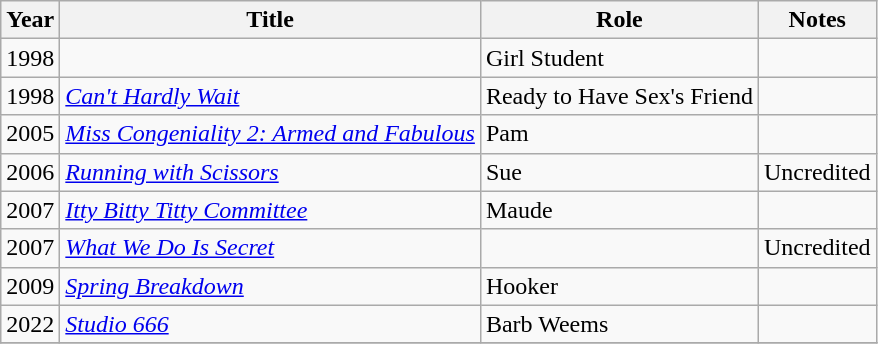<table class="wikitable sortable">
<tr>
<th>Year</th>
<th>Title</th>
<th>Role</th>
<th class="unsortable">Notes</th>
</tr>
<tr>
<td>1998</td>
<td><em></em></td>
<td>Girl Student</td>
<td></td>
</tr>
<tr>
<td>1998</td>
<td><em><a href='#'>Can't Hardly Wait</a></em></td>
<td>Ready to Have Sex's Friend</td>
<td></td>
</tr>
<tr>
<td>2005</td>
<td><em><a href='#'>Miss Congeniality 2: Armed and Fabulous</a></em></td>
<td>Pam</td>
<td></td>
</tr>
<tr>
<td>2006</td>
<td><em><a href='#'>Running with Scissors</a></em></td>
<td>Sue</td>
<td>Uncredited</td>
</tr>
<tr>
<td>2007</td>
<td><em><a href='#'>Itty Bitty Titty Committee</a></em></td>
<td>Maude</td>
<td></td>
</tr>
<tr>
<td>2007</td>
<td><em><a href='#'>What We Do Is Secret</a></em></td>
<td></td>
<td>Uncredited</td>
</tr>
<tr>
<td>2009</td>
<td><em><a href='#'>Spring Breakdown</a></em></td>
<td>Hooker</td>
<td></td>
</tr>
<tr>
<td>2022</td>
<td><em><a href='#'>Studio 666</a></em></td>
<td>Barb Weems</td>
<td></td>
</tr>
<tr>
</tr>
</table>
